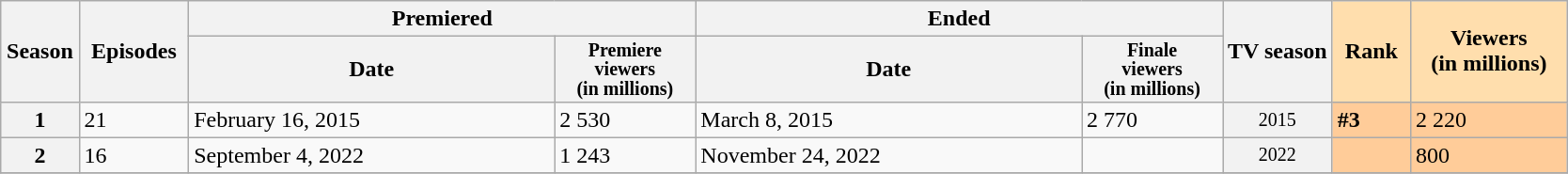<table class="wikitable">
<tr>
<th style="width:5%;" rowspan="2">Season</th>
<th style="width:7%;" rowspan="2">Episodes</th>
<th colspan=2>Premiered</th>
<th colspan=2>Ended</th>
<th style="width:7%;" rowspan="2">TV season</th>
<th style="width:5%; background:#ffdead;" rowspan="2">Rank</th>
<th style="width:10%; background:#ffdead;" rowspan="2">Viewers<br>(in millions)</th>
</tr>
<tr>
<th>Date</th>
<th span style="width:9%; font-size:smaller; line-height:100%;">Premiere<br>viewers<br>(in millions)</th>
<th>Date</th>
<th span style="width:9%; font-size:smaller; line-height:100%;">Finale<br>viewers<br>(in millions)</th>
</tr>
<tr>
<th>1</th>
<td>21</td>
<td>February 16, 2015</td>
<td>2 530</td>
<td>March 8, 2015</td>
<td>2 770</td>
<th span style="font-size:smaller;font-weight:normal">2015</th>
<td style="background:#fc9;"><strong>#3</strong></td>
<td style="background:#fc9;">2 220</td>
</tr>
<tr>
<th>2</th>
<td>16</td>
<td>September 4, 2022</td>
<td>1 243</td>
<td>November 24, 2022</td>
<td></td>
<th span style="font-size:smaller;font-weight:normal">2022</th>
<td style="background:#fc9;"></td>
<td style="background:#fc9;">800</td>
</tr>
<tr>
</tr>
</table>
